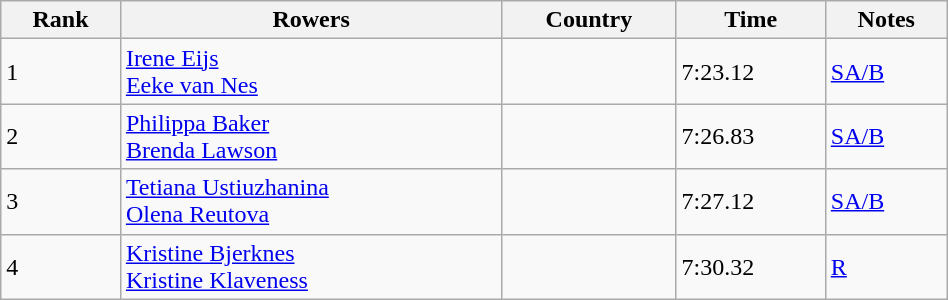<table class="wikitable" width=50%>
<tr>
<th>Rank</th>
<th>Rowers</th>
<th>Country</th>
<th>Time</th>
<th>Notes</th>
</tr>
<tr>
<td>1</td>
<td><a href='#'>Irene Eijs</a><br><a href='#'>Eeke van Nes</a></td>
<td></td>
<td>7:23.12</td>
<td><a href='#'>SA/B</a></td>
</tr>
<tr>
<td>2</td>
<td><a href='#'>Philippa Baker</a><br><a href='#'>Brenda Lawson</a></td>
<td></td>
<td>7:26.83</td>
<td><a href='#'>SA/B</a></td>
</tr>
<tr>
<td>3</td>
<td><a href='#'>Tetiana Ustiuzhanina</a><br><a href='#'>Olena Reutova</a></td>
<td></td>
<td>7:27.12</td>
<td><a href='#'>SA/B</a></td>
</tr>
<tr>
<td>4</td>
<td><a href='#'>Kristine Bjerknes</a><br><a href='#'>Kristine Klaveness</a></td>
<td></td>
<td>7:30.32</td>
<td><a href='#'>R</a></td>
</tr>
</table>
